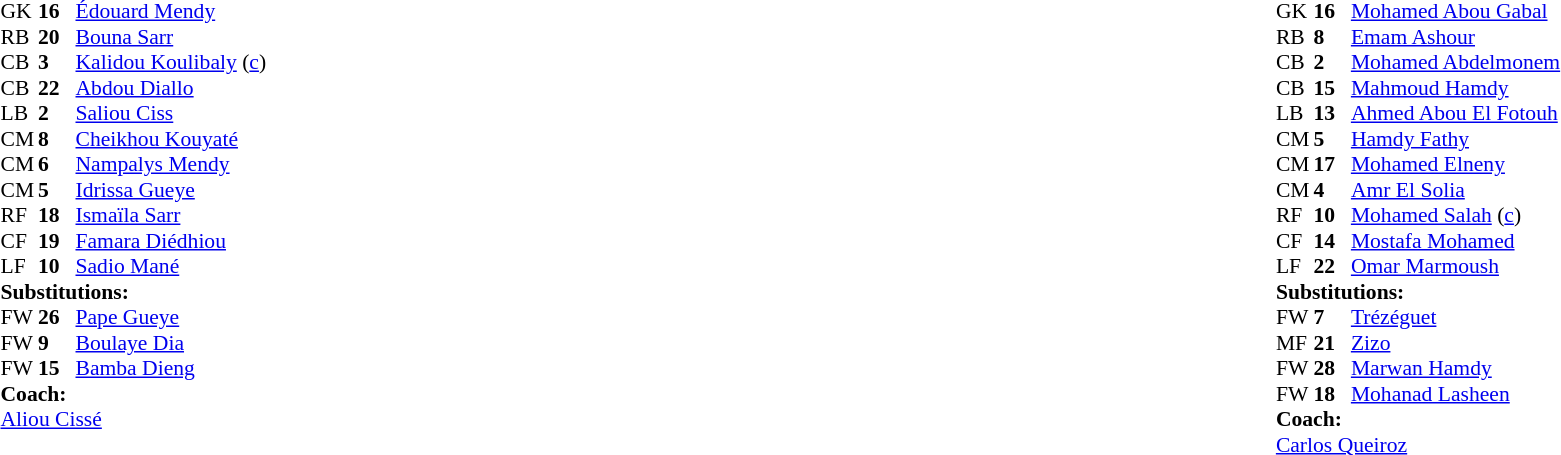<table width="100%">
<tr>
<td valign="top" width="40%"><br><table style="font-size:90%" cellspacing="0" cellpadding="0">
<tr>
<th width=25></th>
<th width=25></th>
</tr>
<tr>
<td>GK</td>
<td><strong>16</strong></td>
<td><a href='#'>Édouard Mendy</a></td>
</tr>
<tr>
<td>RB</td>
<td><strong>20</strong></td>
<td><a href='#'>Bouna Sarr</a></td>
</tr>
<tr>
<td>CB</td>
<td><strong>3</strong></td>
<td><a href='#'>Kalidou Koulibaly</a> (<a href='#'>c</a>)</td>
<td></td>
</tr>
<tr>
<td>CB</td>
<td><strong>22</strong></td>
<td><a href='#'>Abdou Diallo</a></td>
<td></td>
</tr>
<tr>
<td>LB</td>
<td><strong>2</strong></td>
<td><a href='#'>Saliou Ciss</a></td>
</tr>
<tr>
<td>CM</td>
<td><strong>8</strong></td>
<td><a href='#'>Cheikhou Kouyaté</a></td>
<td></td>
<td></td>
</tr>
<tr>
<td>CM</td>
<td><strong>6</strong></td>
<td><a href='#'>Nampalys Mendy</a></td>
<td></td>
</tr>
<tr>
<td>CM</td>
<td><strong>5</strong></td>
<td><a href='#'>Idrissa Gueye</a></td>
</tr>
<tr>
<td>RF</td>
<td><strong>18</strong></td>
<td><a href='#'>Ismaïla Sarr</a></td>
<td></td>
<td></td>
</tr>
<tr>
<td>CF</td>
<td><strong>19</strong></td>
<td><a href='#'>Famara Diédhiou</a></td>
<td></td>
<td></td>
</tr>
<tr>
<td>LF</td>
<td><strong>10</strong></td>
<td><a href='#'>Sadio Mané</a></td>
<td></td>
</tr>
<tr>
<td colspan=3><strong>Substitutions:</strong></td>
</tr>
<tr>
<td>FW</td>
<td><strong>26</strong></td>
<td><a href='#'>Pape Gueye</a></td>
<td></td>
<td></td>
</tr>
<tr>
<td>FW</td>
<td><strong>9</strong></td>
<td><a href='#'>Boulaye Dia</a></td>
<td></td>
<td></td>
</tr>
<tr>
<td>FW</td>
<td><strong>15</strong></td>
<td><a href='#'>Bamba Dieng</a></td>
<td></td>
<td></td>
</tr>
<tr>
<td colspan=3><strong>Coach:</strong></td>
</tr>
<tr>
<td colspan=3><a href='#'>Aliou Cissé</a></td>
</tr>
</table>
</td>
<td valign="top"></td>
<td valign="top" width="50%"><br><table style="font-size:90%; margin:auto" cellspacing="0" cellpadding="0">
<tr>
<th width=25></th>
<th width=25></th>
</tr>
<tr>
<td>GK</td>
<td><strong>16</strong></td>
<td><a href='#'>Mohamed Abou Gabal</a></td>
</tr>
<tr>
<td>RB</td>
<td><strong>8</strong></td>
<td><a href='#'>Emam Ashour</a></td>
</tr>
<tr>
<td>CB</td>
<td><strong>2</strong></td>
<td><a href='#'>Mohamed Abdelmonem</a></td>
<td></td>
</tr>
<tr>
<td>CB</td>
<td><strong>15</strong></td>
<td><a href='#'>Mahmoud Hamdy</a></td>
</tr>
<tr>
<td>LB</td>
<td><strong>13</strong></td>
<td><a href='#'>Ahmed Abou El Fotouh</a></td>
</tr>
<tr>
<td>CM</td>
<td><strong>5</strong></td>
<td><a href='#'>Hamdy Fathy</a></td>
<td></td>
<td></td>
</tr>
<tr>
<td>CM</td>
<td><strong>17</strong></td>
<td><a href='#'>Mohamed Elneny</a></td>
</tr>
<tr>
<td>CM</td>
<td><strong>4</strong></td>
<td><a href='#'>Amr El Solia</a></td>
<td></td>
<td></td>
</tr>
<tr>
<td>RF</td>
<td><strong>10</strong></td>
<td><a href='#'>Mohamed Salah</a> (<a href='#'>c</a>)</td>
</tr>
<tr>
<td>CF</td>
<td><strong>14</strong></td>
<td><a href='#'>Mostafa Mohamed</a></td>
<td></td>
<td></td>
</tr>
<tr>
<td>LF</td>
<td><strong>22</strong></td>
<td><a href='#'>Omar Marmoush</a></td>
<td></td>
<td></td>
</tr>
<tr>
<td colspan=3><strong>Substitutions:</strong></td>
</tr>
<tr>
<td>FW</td>
<td><strong>7</strong></td>
<td><a href='#'>Trézéguet</a></td>
<td></td>
<td></td>
</tr>
<tr>
<td>MF</td>
<td><strong>21</strong></td>
<td><a href='#'>Zizo</a></td>
<td></td>
<td></td>
</tr>
<tr>
<td>FW</td>
<td><strong>28</strong></td>
<td><a href='#'>Marwan Hamdy</a></td>
<td></td>
<td></td>
</tr>
<tr>
<td>FW</td>
<td><strong>18</strong></td>
<td><a href='#'>Mohanad Lasheen</a></td>
<td></td>
<td></td>
</tr>
<tr>
<td colspan=3><strong>Coach:</strong></td>
</tr>
<tr>
<td colspan=3> <a href='#'>Carlos Queiroz</a></td>
</tr>
</table>
</td>
</tr>
</table>
